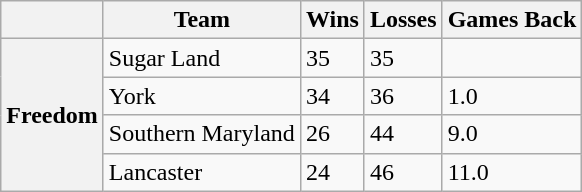<table class="wikitable">
<tr>
<th></th>
<th>Team</th>
<th>Wins</th>
<th>Losses</th>
<th>Games Back</th>
</tr>
<tr>
<th rowspan="4">Freedom</th>
<td>Sugar Land</td>
<td>35</td>
<td>35</td>
<td> </td>
</tr>
<tr>
<td>York</td>
<td>34</td>
<td>36</td>
<td>1.0</td>
</tr>
<tr>
<td>Southern Maryland</td>
<td>26</td>
<td>44</td>
<td>9.0</td>
</tr>
<tr>
<td>Lancaster</td>
<td>24</td>
<td>46</td>
<td>11.0</td>
</tr>
</table>
